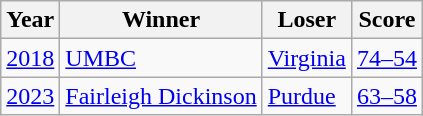<table class="wikitable">
<tr>
<th>Year</th>
<th>Winner</th>
<th>Loser</th>
<th>Score</th>
</tr>
<tr>
<td><a href='#'>2018</a></td>
<td><a href='#'>UMBC</a></td>
<td><a href='#'>Virginia</a></td>
<td><a href='#'>74–54</a></td>
</tr>
<tr>
<td><a href='#'>2023</a></td>
<td><a href='#'>Fairleigh Dickinson</a></td>
<td><a href='#'>Purdue</a></td>
<td><a href='#'>63–58</a></td>
</tr>
</table>
